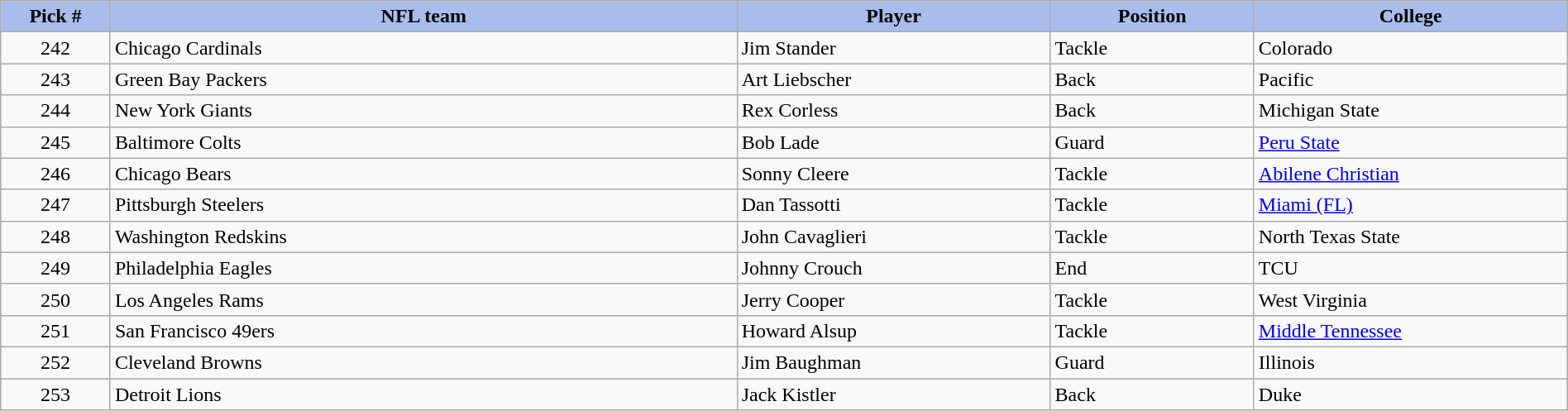<table class="wikitable sortable sortable" style="width: 100%">
<tr>
<th style="background:#a8bdec; width:7%;">Pick #</th>
<th style="width:40%; background:#a8bdec;">NFL team</th>
<th style="width:20%; background:#a8bdec;">Player</th>
<th style="width:13%; background:#a8bdec;">Position</th>
<th style="background:#A8BDEC;">College</th>
</tr>
<tr>
<td align=center>242</td>
<td>Chicago Cardinals</td>
<td>Jim Stander</td>
<td>Tackle</td>
<td>Colorado</td>
</tr>
<tr>
<td align=center>243</td>
<td>Green Bay Packers</td>
<td>Art Liebscher</td>
<td>Back</td>
<td>Pacific</td>
</tr>
<tr>
<td align=center>244</td>
<td>New York Giants</td>
<td>Rex Corless</td>
<td>Back</td>
<td>Michigan State</td>
</tr>
<tr>
<td align=center>245</td>
<td>Baltimore Colts</td>
<td>Bob Lade</td>
<td>Guard</td>
<td><a href='#'>Peru State</a></td>
</tr>
<tr>
<td align=center>246</td>
<td>Chicago Bears</td>
<td>Sonny Cleere</td>
<td>Tackle</td>
<td><a href='#'>Abilene Christian</a></td>
</tr>
<tr>
<td align=center>247</td>
<td>Pittsburgh Steelers</td>
<td>Dan Tassotti</td>
<td>Tackle</td>
<td><a href='#'>Miami (FL)</a></td>
</tr>
<tr>
<td align=center>248</td>
<td>Washington Redskins</td>
<td>John Cavaglieri</td>
<td>Tackle</td>
<td>North Texas State</td>
</tr>
<tr>
<td align=center>249</td>
<td>Philadelphia Eagles</td>
<td>Johnny Crouch</td>
<td>End</td>
<td>TCU</td>
</tr>
<tr>
<td align=center>250</td>
<td>Los Angeles Rams</td>
<td>Jerry Cooper</td>
<td>Tackle</td>
<td>West Virginia</td>
</tr>
<tr>
<td align=center>251</td>
<td>San Francisco 49ers</td>
<td>Howard Alsup</td>
<td>Tackle</td>
<td><a href='#'>Middle Tennessee</a></td>
</tr>
<tr>
<td align=center>252</td>
<td>Cleveland Browns</td>
<td>Jim Baughman</td>
<td>Guard</td>
<td>Illinois</td>
</tr>
<tr>
<td align=center>253</td>
<td>Detroit Lions</td>
<td>Jack Kistler</td>
<td>Back</td>
<td>Duke</td>
</tr>
</table>
